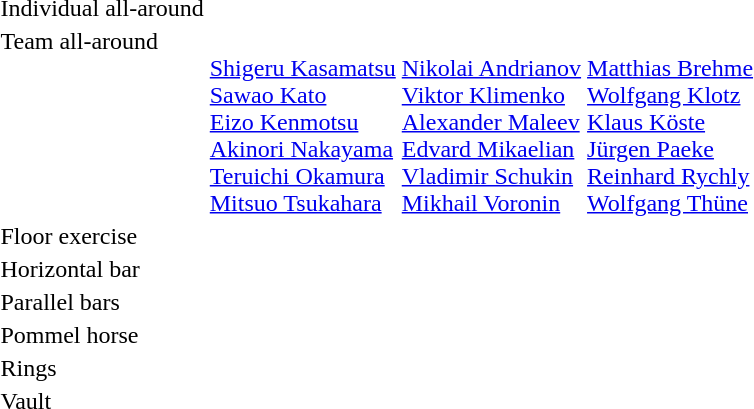<table>
<tr valign="top">
<td>Individual all-around<br></td>
<td></td>
<td></td>
<td></td>
</tr>
<tr valign="top">
<td>Team all-around<br></td>
<td><br><a href='#'>Shigeru Kasamatsu</a><br><a href='#'>Sawao Kato</a><br><a href='#'>Eizo Kenmotsu</a><br><a href='#'>Akinori Nakayama</a><br><a href='#'>Teruichi Okamura</a><br><a href='#'>Mitsuo Tsukahara</a></td>
<td><br><a href='#'>Nikolai Andrianov</a><br><a href='#'>Viktor Klimenko</a><br><a href='#'>Alexander Maleev</a><br><a href='#'>Edvard Mikaelian</a><br><a href='#'>Vladimir Schukin</a><br><a href='#'>Mikhail Voronin</a></td>
<td><br><a href='#'>Matthias Brehme</a><br><a href='#'>Wolfgang Klotz</a><br><a href='#'>Klaus Köste</a><br><a href='#'>Jürgen Paeke</a><br><a href='#'>Reinhard Rychly</a><br><a href='#'>Wolfgang Thüne</a></td>
</tr>
<tr valign="top">
<td>Floor exercise<br></td>
<td></td>
<td></td>
<td></td>
</tr>
<tr>
<td>Horizontal bar<br></td>
<td></td>
<td></td>
<td></td>
</tr>
<tr>
<td>Parallel bars<br></td>
<td></td>
<td></td>
<td></td>
</tr>
<tr>
<td>Pommel horse<br></td>
<td></td>
<td></td>
<td></td>
</tr>
<tr>
<td>Rings<br></td>
<td></td>
<td></td>
<td></td>
</tr>
<tr>
<td>Vault<br></td>
<td></td>
<td></td>
<td></td>
</tr>
</table>
